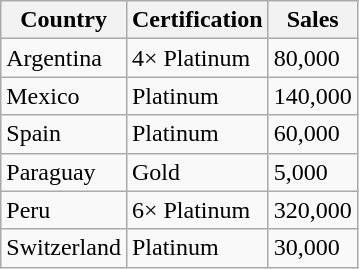<table class="wikitable">
<tr>
<th>Country</th>
<th>Certification</th>
<th>Sales</th>
</tr>
<tr>
<td>Argentina</td>
<td>4× Platinum</td>
<td>80,000</td>
</tr>
<tr>
<td>Mexico</td>
<td>Platinum</td>
<td>140,000</td>
</tr>
<tr>
<td>Spain</td>
<td>Platinum</td>
<td>60,000</td>
</tr>
<tr>
<td>Paraguay</td>
<td>Gold</td>
<td>5,000</td>
</tr>
<tr>
<td>Peru</td>
<td>6× Platinum</td>
<td>320,000</td>
</tr>
<tr>
<td>Switzerland</td>
<td>Platinum</td>
<td>30,000</td>
</tr>
</table>
